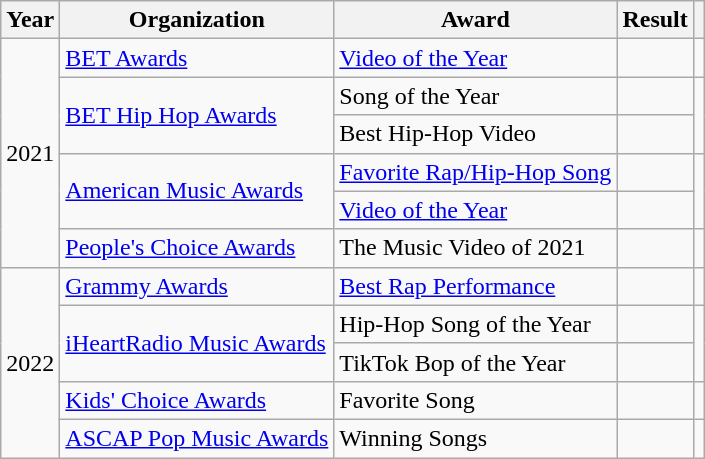<table class="wikitable plainrowheaders">
<tr>
<th>Year</th>
<th>Organization</th>
<th>Award</th>
<th>Result</th>
<th></th>
</tr>
<tr>
<td rowspan=6>2021</td>
<td><a href='#'>BET Awards</a></td>
<td><a href='#'>Video of the Year</a></td>
<td></td>
<td></td>
</tr>
<tr>
<td rowspan=2><a href='#'>BET Hip Hop Awards</a></td>
<td>Song of the Year</td>
<td></td>
<td rowspan=2></td>
</tr>
<tr>
<td>Best Hip-Hop Video</td>
<td></td>
</tr>
<tr>
<td rowspan=2><a href='#'>American Music Awards</a></td>
<td><a href='#'>Favorite Rap/Hip-Hop Song</a></td>
<td></td>
<td rowspan=2></td>
</tr>
<tr>
<td><a href='#'>Video of the Year</a></td>
<td></td>
</tr>
<tr>
<td><a href='#'>People's Choice Awards</a></td>
<td>The Music Video of 2021</td>
<td></td>
<td></td>
</tr>
<tr>
<td rowspan=5>2022</td>
<td><a href='#'>Grammy Awards</a></td>
<td><a href='#'>Best Rap Performance</a></td>
<td></td>
<td></td>
</tr>
<tr>
<td rowspan=2><a href='#'>iHeartRadio Music Awards</a></td>
<td>Hip-Hop Song of the Year</td>
<td></td>
<td rowspan=2></td>
</tr>
<tr>
<td>TikTok Bop of the Year</td>
<td></td>
</tr>
<tr>
<td><a href='#'>Kids' Choice Awards</a></td>
<td>Favorite Song</td>
<td></td>
<td></td>
</tr>
<tr>
<td><a href='#'>ASCAP Pop Music Awards</a></td>
<td>Winning Songs</td>
<td></td>
<td></td>
</tr>
</table>
